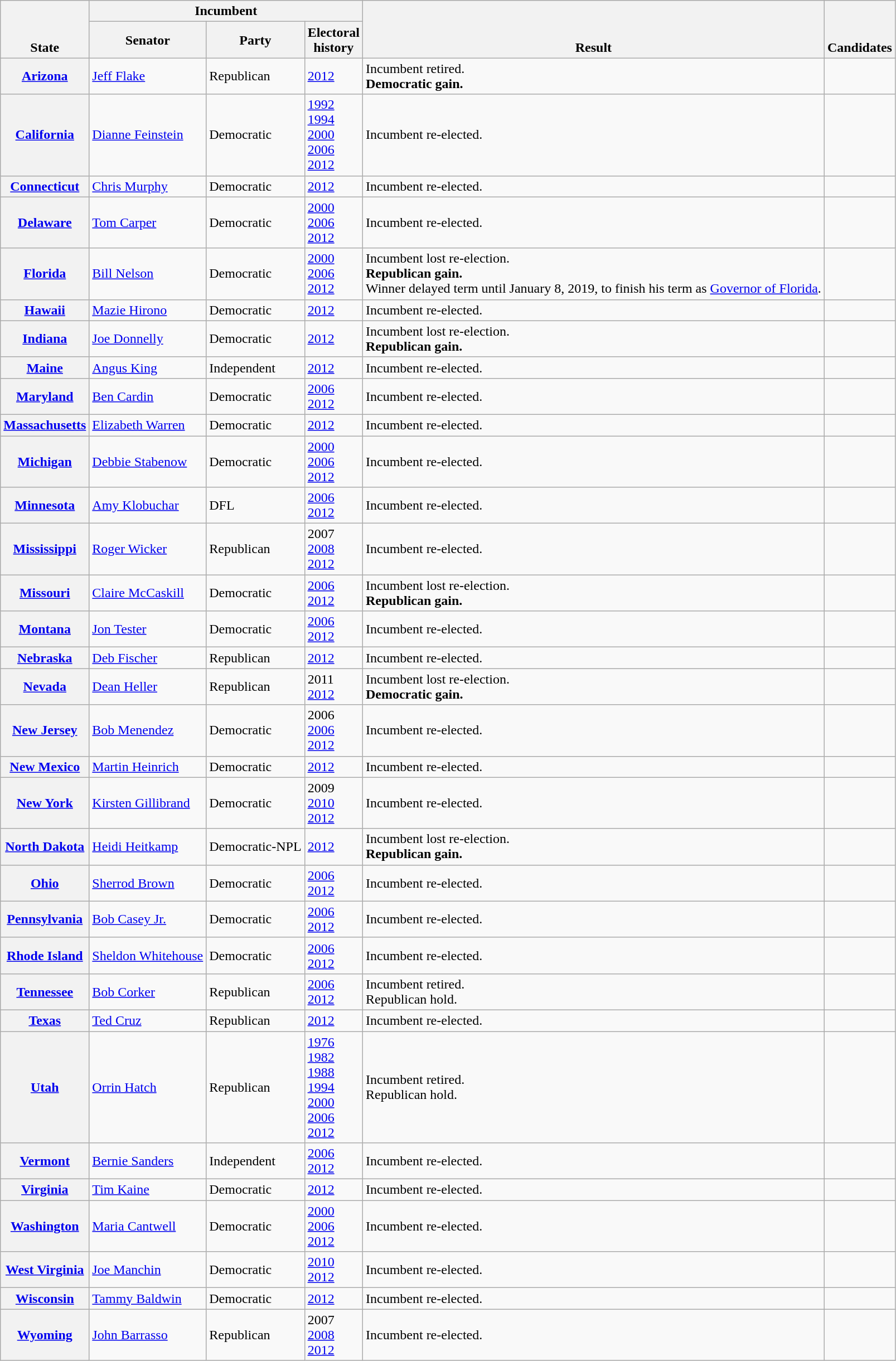<table class="wikitable sortable">
<tr valign=bottom>
<th rowspan=2>State</th>
<th colspan=3>Incumbent</th>
<th rowspan=2>Result</th>
<th rowspan=2 class=unsortable>Candidates</th>
</tr>
<tr>
<th>Senator</th>
<th>Party</th>
<th>Electoral<br>history</th>
</tr>
<tr>
<th><a href='#'>Arizona</a></th>
<td data-sort-value="Flake, Jeff"><a href='#'>Jeff Flake</a></td>
<td>Republican</td>
<td><a href='#'>2012</a></td>
<td>Incumbent retired.<br><strong>Democratic gain.</strong></td>
<td nowrap></td>
</tr>
<tr>
<th><a href='#'>California</a></th>
<td data-sort-value="Feinstein, Dianne"><a href='#'>Dianne Feinstein</a></td>
<td>Democratic</td>
<td><a href='#'>1992 </a><br><a href='#'>1994</a><br><a href='#'>2000</a><br><a href='#'>2006</a><br><a href='#'>2012</a></td>
<td>Incumbent re-elected.</td>
<td nowrap></td>
</tr>
<tr>
<th><a href='#'>Connecticut</a></th>
<td data-sort-value="Murphy, Chris"><a href='#'>Chris Murphy</a></td>
<td>Democratic</td>
<td><a href='#'>2012</a></td>
<td>Incumbent re-elected.</td>
<td nowrap></td>
</tr>
<tr>
<th><a href='#'>Delaware</a></th>
<td data-sort-value="Carper, Tom"><a href='#'>Tom Carper</a></td>
<td>Democratic</td>
<td><a href='#'>2000</a><br><a href='#'>2006</a><br><a href='#'>2012</a></td>
<td>Incumbent re-elected.</td>
<td nowrap></td>
</tr>
<tr>
<th><a href='#'>Florida</a></th>
<td data-sort-value="Nelson, Bill"><a href='#'>Bill Nelson</a></td>
<td>Democratic</td>
<td><a href='#'>2000</a><br><a href='#'>2006</a><br><a href='#'>2012</a></td>
<td>Incumbent lost re-election.<br><strong>Republican gain.</strong><br>Winner delayed term until January 8, 2019, to finish his term as <a href='#'>Governor of Florida</a>.</td>
<td nowrap></td>
</tr>
<tr>
<th><a href='#'>Hawaii</a></th>
<td data-sort-value="Hirono, Mazie"><a href='#'>Mazie Hirono</a></td>
<td>Democratic</td>
<td><a href='#'>2012</a></td>
<td>Incumbent re-elected.</td>
<td nowrap></td>
</tr>
<tr>
<th><a href='#'>Indiana</a></th>
<td data-sort-value="Donnelly, Joe"><a href='#'>Joe Donnelly</a></td>
<td>Democratic</td>
<td><a href='#'>2012</a></td>
<td>Incumbent lost re-election.<br><strong>Republican gain.</strong></td>
<td nowrap></td>
</tr>
<tr>
<th><a href='#'>Maine</a></th>
<td data-sort-value="King, Angus"><a href='#'>Angus King</a></td>
<td>Independent</td>
<td><a href='#'>2012</a></td>
<td>Incumbent re-elected.</td>
<td nowrap></td>
</tr>
<tr>
<th><a href='#'>Maryland</a></th>
<td data-sort-value="Cardin, Ben"><a href='#'>Ben Cardin</a></td>
<td>Democratic</td>
<td><a href='#'>2006</a><br><a href='#'>2012</a></td>
<td>Incumbent re-elected.</td>
<td nowrap></td>
</tr>
<tr>
<th><a href='#'>Massachusetts</a></th>
<td data-sort-value="Warren, Elizabeth"><a href='#'>Elizabeth Warren</a></td>
<td>Democratic</td>
<td><a href='#'>2012</a></td>
<td>Incumbent re-elected.</td>
<td nowrap></td>
</tr>
<tr>
<th><a href='#'>Michigan</a></th>
<td data-sort-value="Stabenow, Debbie"><a href='#'>Debbie Stabenow</a></td>
<td>Democratic</td>
<td><a href='#'>2000</a><br><a href='#'>2006</a><br><a href='#'>2012</a></td>
<td>Incumbent re-elected.</td>
<td nowrap></td>
</tr>
<tr>
<th><a href='#'>Minnesota</a></th>
<td data-sort-value="Klobuchar, Amy"><a href='#'>Amy Klobuchar</a></td>
<td>DFL</td>
<td><a href='#'>2006</a><br><a href='#'>2012</a></td>
<td>Incumbent re-elected.</td>
<td nowrap></td>
</tr>
<tr>
<th><a href='#'>Mississippi</a></th>
<td data-sort-value="Wicker, Roger"><a href='#'>Roger Wicker</a></td>
<td>Republican</td>
<td>2007 <br><a href='#'>2008 </a><br><a href='#'>2012</a></td>
<td>Incumbent re-elected.</td>
<td nowrap></td>
</tr>
<tr>
<th><a href='#'>Missouri</a></th>
<td data-sort-value="McCaskill, Claire"><a href='#'>Claire McCaskill</a></td>
<td>Democratic</td>
<td><a href='#'>2006</a><br><a href='#'>2012</a></td>
<td>Incumbent lost re-election.<br><strong>Republican gain.</strong></td>
<td nowrap></td>
</tr>
<tr>
<th><a href='#'>Montana</a></th>
<td data-sort-value="Tester, Jon"><a href='#'>Jon Tester</a></td>
<td>Democratic</td>
<td><a href='#'>2006</a><br><a href='#'>2012</a></td>
<td>Incumbent re-elected.</td>
<td nowrap></td>
</tr>
<tr>
<th><a href='#'>Nebraska</a></th>
<td data-sort-value="Fischer, Deb"><a href='#'>Deb Fischer</a></td>
<td>Republican</td>
<td><a href='#'>2012</a></td>
<td>Incumbent re-elected.</td>
<td nowrap></td>
</tr>
<tr>
<th><a href='#'>Nevada</a></th>
<td data-sort-value="Heller, Dean"><a href='#'>Dean Heller</a></td>
<td>Republican</td>
<td>2011 <br><a href='#'>2012</a></td>
<td>Incumbent lost re-election.<br><strong>Democratic gain.</strong></td>
<td nowrap></td>
</tr>
<tr>
<th><a href='#'>New Jersey</a></th>
<td data-sort-value="Menendez, Bob"><a href='#'>Bob Menendez</a></td>
<td>Democratic</td>
<td>2006 <br><a href='#'>2006</a><br><a href='#'>2012</a></td>
<td>Incumbent re-elected.</td>
<td nowrap></td>
</tr>
<tr>
<th><a href='#'>New Mexico</a></th>
<td data-sort-value="Heinrich, Martin"><a href='#'>Martin Heinrich</a></td>
<td>Democratic</td>
<td><a href='#'>2012</a></td>
<td>Incumbent re-elected.</td>
<td nowrap></td>
</tr>
<tr>
<th><a href='#'>New York</a></th>
<td data-sort-value="Gillibrand, Kirsten"><a href='#'>Kirsten Gillibrand</a></td>
<td>Democratic</td>
<td>2009 <br><a href='#'>2010 </a><br><a href='#'>2012</a></td>
<td>Incumbent re-elected.</td>
<td nowrap></td>
</tr>
<tr>
<th><a href='#'>North Dakota</a></th>
<td data-sort-value="Heitkamp, Heidi"><a href='#'>Heidi Heitkamp</a></td>
<td>Democratic-NPL</td>
<td><a href='#'>2012</a></td>
<td>Incumbent lost re-election.<br><strong>Republican gain.</strong></td>
<td nowrap></td>
</tr>
<tr>
<th><a href='#'>Ohio</a></th>
<td data-sort-value="Brown, Sherrod"><a href='#'>Sherrod Brown</a></td>
<td>Democratic</td>
<td><a href='#'>2006</a><br><a href='#'>2012</a></td>
<td>Incumbent re-elected.</td>
<td nowrap></td>
</tr>
<tr>
<th><a href='#'>Pennsylvania</a></th>
<td data-sort-value="Casey Bob"><a href='#'>Bob Casey Jr.</a></td>
<td>Democratic</td>
<td><a href='#'>2006</a><br><a href='#'>2012</a></td>
<td>Incumbent re-elected.</td>
<td nowrap></td>
</tr>
<tr>
<th><a href='#'>Rhode Island</a></th>
<td data-sort-value="Whitehouse, Sheldon"><a href='#'>Sheldon Whitehouse</a></td>
<td>Democratic</td>
<td><a href='#'>2006</a><br><a href='#'>2012</a></td>
<td>Incumbent re-elected.</td>
<td nowrap></td>
</tr>
<tr>
<th><a href='#'>Tennessee</a></th>
<td data-sort-value="Corker, Bob"><a href='#'>Bob Corker</a></td>
<td>Republican</td>
<td><a href='#'>2006</a><br><a href='#'>2012</a></td>
<td>Incumbent retired.<br>Republican hold.</td>
<td nowrap></td>
</tr>
<tr>
<th><a href='#'>Texas</a></th>
<td data-sort-value="Cruz, Ted"><a href='#'>Ted Cruz</a></td>
<td>Republican</td>
<td><a href='#'>2012</a></td>
<td>Incumbent re-elected.</td>
<td nowrap></td>
</tr>
<tr>
<th><a href='#'>Utah</a></th>
<td data-sort-value="Hatch, Orrin"><a href='#'>Orrin Hatch</a></td>
<td>Republican</td>
<td><a href='#'>1976</a><br><a href='#'>1982</a><br><a href='#'>1988</a><br><a href='#'>1994</a><br><a href='#'>2000</a><br><a href='#'>2006</a><br><a href='#'>2012</a></td>
<td>Incumbent retired.<br>Republican hold.</td>
<td nowrap></td>
</tr>
<tr>
<th><a href='#'>Vermont</a></th>
<td data-sort-value="Sanders, Bernie"><a href='#'>Bernie Sanders</a></td>
<td>Independent</td>
<td><a href='#'>2006</a><br><a href='#'>2012</a></td>
<td>Incumbent re-elected.</td>
<td nowrap></td>
</tr>
<tr>
<th><a href='#'>Virginia</a></th>
<td data-sort-value="Kaine, Tim"><a href='#'>Tim Kaine</a></td>
<td>Democratic</td>
<td><a href='#'>2012</a></td>
<td>Incumbent re-elected.</td>
<td nowrap></td>
</tr>
<tr>
<th><a href='#'>Washington</a></th>
<td data-sort-value="Cantwell, Maria"><a href='#'>Maria Cantwell</a></td>
<td>Democratic</td>
<td><a href='#'>2000</a><br><a href='#'>2006</a><br><a href='#'>2012</a></td>
<td>Incumbent re-elected.</td>
<td nowrap></td>
</tr>
<tr>
<th><a href='#'>West Virginia</a></th>
<td data-sort-value="Manchin, Joe"><a href='#'>Joe Manchin</a></td>
<td>Democratic</td>
<td><a href='#'>2010 </a><br><a href='#'>2012</a></td>
<td>Incumbent re-elected.</td>
<td nowrap></td>
</tr>
<tr>
<th><a href='#'>Wisconsin</a></th>
<td data-sort-value="Baldwin, Tammy"><a href='#'>Tammy Baldwin</a></td>
<td>Democratic</td>
<td><a href='#'>2012</a></td>
<td>Incumbent re-elected.</td>
<td nowrap></td>
</tr>
<tr>
<th><a href='#'>Wyoming</a></th>
<td data-sort-value="Barrasso, John"><a href='#'>John Barrasso</a></td>
<td>Republican</td>
<td>2007 <br><a href='#'>2008 </a><br><a href='#'>2012</a></td>
<td>Incumbent re-elected.</td>
<td nowrap></td>
</tr>
</table>
